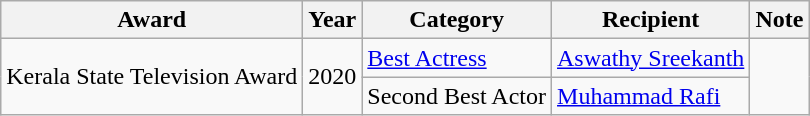<table class="wikitable sortable">
<tr>
<th>Award</th>
<th>Year</th>
<th>Category</th>
<th>Recipient</th>
<th>Note</th>
</tr>
<tr>
<td rowspan=2>Kerala State Television Award</td>
<td rowspan=2>2020</td>
<td><a href='#'>Best Actress</a></td>
<td><a href='#'>Aswathy Sreekanth</a></td>
<td rowspan=2><br><br> </td>
</tr>
<tr>
<td>Second Best Actor</td>
<td><a href='#'>Muhammad Rafi</a></td>
</tr>
</table>
